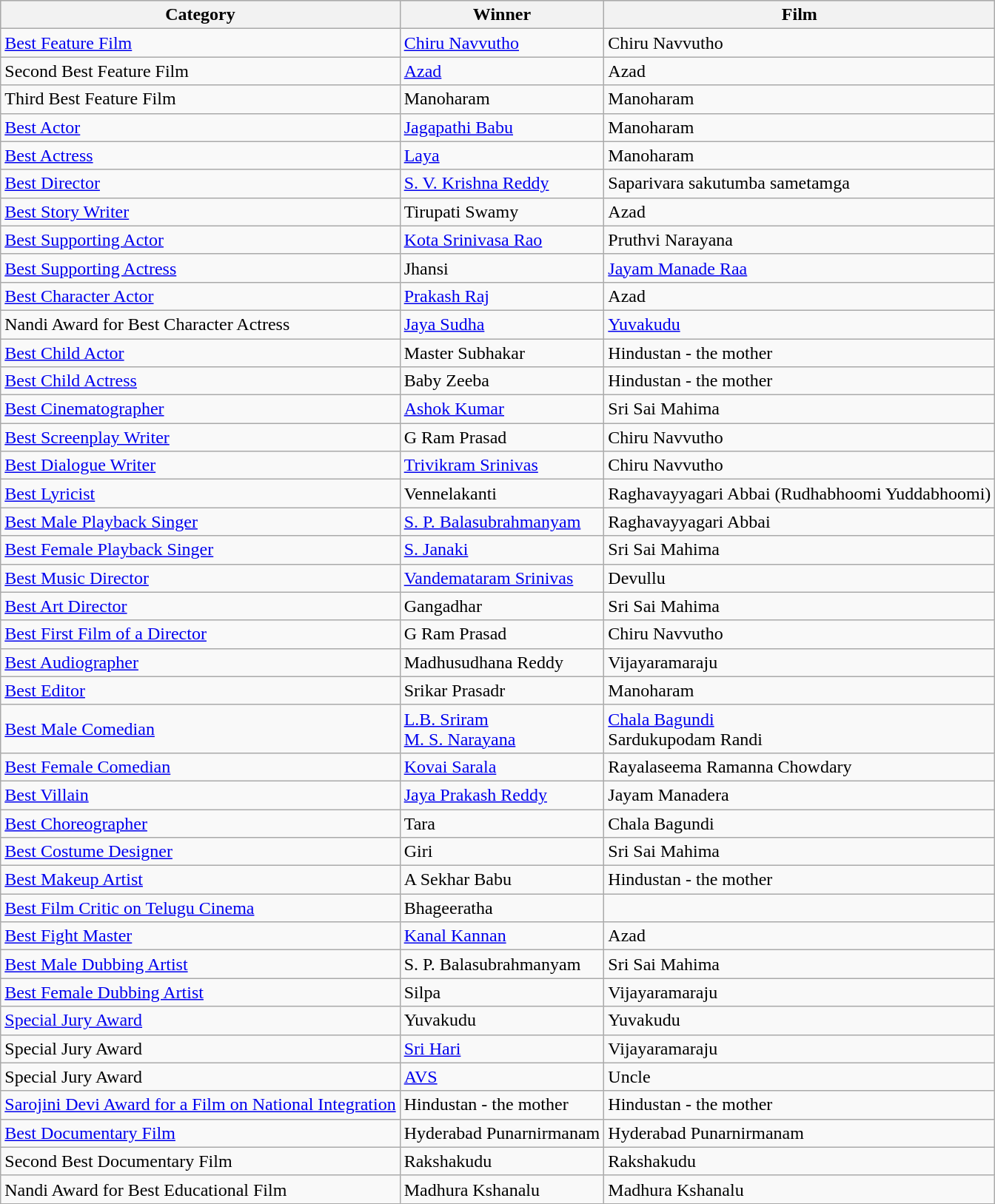<table class="wikitable">
<tr style="background:#cccccf; text-align:center;">
<th>Category</th>
<th>Winner</th>
<th>Film</th>
</tr>
<tr>
<td><a href='#'>Best Feature Film</a></td>
<td><a href='#'>Chiru Navvutho</a></td>
<td>Chiru Navvutho</td>
</tr>
<tr>
<td>Second Best Feature Film</td>
<td><a href='#'>Azad</a></td>
<td>Azad</td>
</tr>
<tr>
<td>Third Best Feature Film</td>
<td>Manoharam</td>
<td>Manoharam</td>
</tr>
<tr>
<td><a href='#'>Best Actor</a></td>
<td><a href='#'>Jagapathi Babu</a></td>
<td>Manoharam</td>
</tr>
<tr>
<td><a href='#'>Best Actress</a></td>
<td><a href='#'>Laya</a></td>
<td>Manoharam</td>
</tr>
<tr>
<td><a href='#'>Best Director</a></td>
<td><a href='#'>S. V. Krishna Reddy</a></td>
<td>Saparivara sakutumba sametamga</td>
</tr>
<tr>
<td><a href='#'>Best Story Writer</a></td>
<td>Tirupati Swamy</td>
<td>Azad</td>
</tr>
<tr>
<td><a href='#'>Best Supporting Actor</a></td>
<td><a href='#'>Kota Srinivasa Rao</a></td>
<td>Pruthvi Narayana</td>
</tr>
<tr>
<td><a href='#'>Best Supporting Actress</a></td>
<td>Jhansi</td>
<td><a href='#'>Jayam Manade Raa</a></td>
</tr>
<tr>
<td><a href='#'>Best Character Actor</a></td>
<td><a href='#'>Prakash Raj</a></td>
<td>Azad</td>
</tr>
<tr>
<td>Nandi Award for Best Character Actress</td>
<td><a href='#'>Jaya Sudha</a></td>
<td><a href='#'>Yuvakudu</a></td>
</tr>
<tr>
<td><a href='#'>Best Child Actor</a></td>
<td>Master Subhakar</td>
<td>Hindustan - the mother</td>
</tr>
<tr>
<td><a href='#'>Best Child Actress</a></td>
<td>Baby Zeeba</td>
<td>Hindustan - the mother</td>
</tr>
<tr>
<td><a href='#'>Best Cinematographer</a></td>
<td><a href='#'>Ashok Kumar</a></td>
<td>Sri Sai Mahima</td>
</tr>
<tr>
<td><a href='#'>Best Screenplay Writer</a></td>
<td>G Ram Prasad</td>
<td>Chiru Navvutho</td>
</tr>
<tr>
<td><a href='#'>Best Dialogue Writer</a></td>
<td><a href='#'>Trivikram Srinivas</a></td>
<td>Chiru Navvutho</td>
</tr>
<tr>
<td><a href='#'>Best Lyricist</a></td>
<td>Vennelakanti</td>
<td>Raghavayyagari Abbai (Rudhabhoomi Yuddabhoomi)</td>
</tr>
<tr>
<td><a href='#'>Best Male Playback Singer</a></td>
<td><a href='#'>S. P. Balasubrahmanyam</a></td>
<td>Raghavayyagari Abbai</td>
</tr>
<tr>
<td><a href='#'>Best Female Playback Singer</a></td>
<td><a href='#'>S. Janaki</a></td>
<td>Sri Sai Mahima</td>
</tr>
<tr>
<td><a href='#'>Best Music Director</a></td>
<td><a href='#'>Vandemataram Srinivas</a></td>
<td>Devullu</td>
</tr>
<tr>
<td><a href='#'>Best Art Director</a></td>
<td>Gangadhar</td>
<td>Sri Sai Mahima</td>
</tr>
<tr>
<td><a href='#'>Best First Film of a Director</a></td>
<td>G Ram Prasad</td>
<td>Chiru Navvutho</td>
</tr>
<tr>
<td><a href='#'>Best Audiographer</a></td>
<td>Madhusudhana Reddy</td>
<td>Vijayaramaraju</td>
</tr>
<tr>
<td><a href='#'>Best Editor</a></td>
<td>Srikar Prasadr</td>
<td>Manoharam</td>
</tr>
<tr>
<td><a href='#'>Best Male Comedian</a></td>
<td><a href='#'>L.B. Sriram</a> <br><a href='#'>M. S. Narayana</a></td>
<td><a href='#'>Chala Bagundi</a> <br>Sardukupodam Randi</td>
</tr>
<tr>
<td><a href='#'>Best Female Comedian</a></td>
<td><a href='#'>Kovai Sarala</a></td>
<td>Rayalaseema Ramanna Chowdary</td>
</tr>
<tr>
<td><a href='#'>Best Villain</a></td>
<td><a href='#'>Jaya Prakash Reddy</a></td>
<td>Jayam Manadera</td>
</tr>
<tr>
<td><a href='#'>Best Choreographer</a></td>
<td>Tara</td>
<td>Chala Bagundi</td>
</tr>
<tr>
<td><a href='#'>Best Costume Designer</a></td>
<td>Giri</td>
<td>Sri Sai Mahima</td>
</tr>
<tr>
<td><a href='#'>Best Makeup Artist</a></td>
<td>A Sekhar Babu</td>
<td>Hindustan - the mother</td>
</tr>
<tr>
<td><a href='#'>Best Film Critic on Telugu Cinema</a></td>
<td>Bhageeratha</td>
<td></td>
</tr>
<tr>
<td><a href='#'>Best Fight Master</a></td>
<td><a href='#'>Kanal Kannan</a></td>
<td>Azad</td>
</tr>
<tr>
<td><a href='#'>Best Male Dubbing Artist</a></td>
<td>S. P. Balasubrahmanyam</td>
<td>Sri Sai Mahima</td>
</tr>
<tr>
<td><a href='#'>Best Female Dubbing Artist</a></td>
<td>Silpa</td>
<td>Vijayaramaraju</td>
</tr>
<tr>
<td><a href='#'>Special Jury Award</a></td>
<td>Yuvakudu</td>
<td>Yuvakudu</td>
</tr>
<tr>
<td>Special Jury Award</td>
<td><a href='#'>Sri Hari</a></td>
<td>Vijayaramaraju</td>
</tr>
<tr>
<td>Special Jury Award</td>
<td><a href='#'>AVS</a></td>
<td>Uncle</td>
</tr>
<tr>
<td><a href='#'>Sarojini Devi Award for a Film on National Integration</a></td>
<td>Hindustan - the mother</td>
<td>Hindustan - the mother</td>
</tr>
<tr>
<td><a href='#'>Best Documentary Film</a></td>
<td>Hyderabad Punarnirmanam</td>
<td>Hyderabad Punarnirmanam</td>
</tr>
<tr>
<td>Second Best Documentary Film</td>
<td>Rakshakudu</td>
<td>Rakshakudu</td>
</tr>
<tr>
<td>Nandi Award for Best Educational Film</td>
<td>Madhura Kshanalu</td>
<td>Madhura Kshanalu</td>
</tr>
</table>
